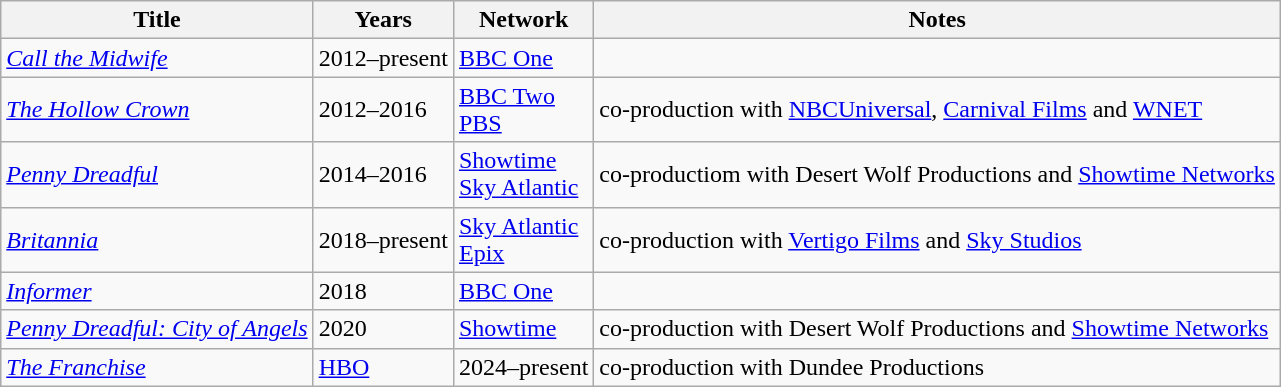<table class="wikitable sortable">
<tr>
<th>Title</th>
<th>Years</th>
<th>Network</th>
<th>Notes</th>
</tr>
<tr>
<td><em><a href='#'>Call the Midwife</a></em></td>
<td>2012–present</td>
<td><a href='#'>BBC One</a></td>
<td></td>
</tr>
<tr>
<td><em><a href='#'>The Hollow Crown</a></em></td>
<td>2012–2016</td>
<td><a href='#'>BBC Two</a><br><a href='#'>PBS</a></td>
<td>co-production with <a href='#'>NBCUniversal</a>, <a href='#'>Carnival Films</a> and <a href='#'>WNET</a></td>
</tr>
<tr>
<td><em><a href='#'>Penny Dreadful</a></em></td>
<td>2014–2016</td>
<td><a href='#'>Showtime</a><br><a href='#'>Sky Atlantic</a></td>
<td>co-productiom with Desert Wolf Productions and <a href='#'>Showtime Networks</a></td>
</tr>
<tr>
<td><em><a href='#'>Britannia</a></em></td>
<td>2018–present</td>
<td><a href='#'>Sky Atlantic</a><br><a href='#'>Epix</a></td>
<td>co-production with <a href='#'>Vertigo Films</a> and <a href='#'>Sky Studios</a></td>
</tr>
<tr>
<td><em><a href='#'>Informer</a></em></td>
<td>2018</td>
<td><a href='#'>BBC One</a></td>
<td></td>
</tr>
<tr>
<td><em><a href='#'>Penny Dreadful: City of Angels</a></em></td>
<td>2020</td>
<td><a href='#'>Showtime</a></td>
<td>co-production with Desert Wolf Productions and <a href='#'>Showtime Networks</a></td>
</tr>
<tr>
<td><em><a href='#'>The Franchise</a></em></td>
<td><a href='#'>HBO</a></td>
<td>2024–present</td>
<td>co-production with Dundee Productions</td>
</tr>
</table>
